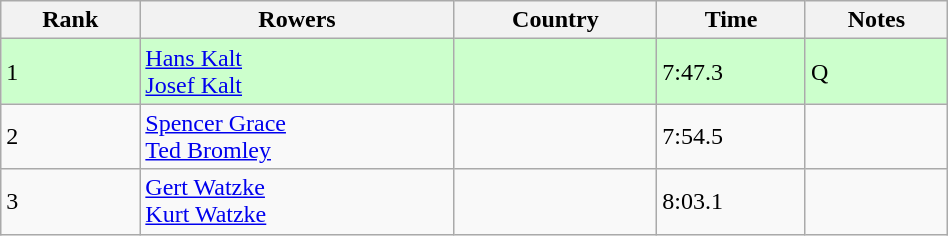<table class="wikitable" width=50%>
<tr>
<th>Rank</th>
<th>Rowers</th>
<th>Country</th>
<th>Time</th>
<th>Notes</th>
</tr>
<tr bgcolor=ccffcc>
<td>1</td>
<td><a href='#'>Hans Kalt</a><br><a href='#'>Josef Kalt</a></td>
<td></td>
<td>7:47.3</td>
<td>Q</td>
</tr>
<tr>
<td>2</td>
<td><a href='#'>Spencer Grace</a><br><a href='#'>Ted Bromley</a></td>
<td></td>
<td>7:54.5</td>
<td></td>
</tr>
<tr>
<td>3</td>
<td><a href='#'>Gert Watzke</a><br><a href='#'>Kurt Watzke</a></td>
<td></td>
<td>8:03.1</td>
<td></td>
</tr>
</table>
